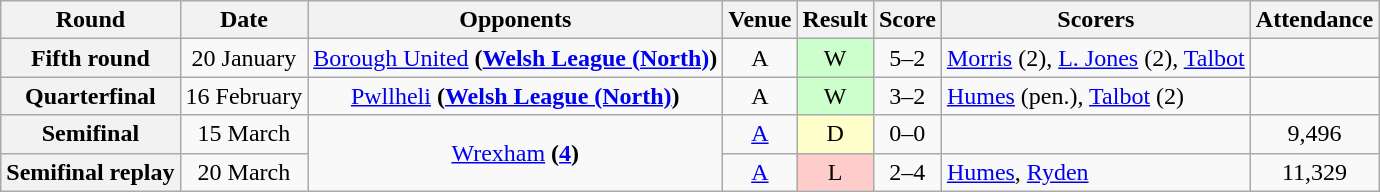<table class="wikitable" style="text-align:center">
<tr>
<th>Round</th>
<th>Date</th>
<th>Opponents</th>
<th>Venue</th>
<th>Result</th>
<th>Score</th>
<th>Scorers</th>
<th>Attendance</th>
</tr>
<tr>
<th>Fifth round</th>
<td>20 January</td>
<td><a href='#'>Borough United</a> <strong>(<a href='#'>Welsh League (North)</a>)</strong></td>
<td>A</td>
<td style="background-color:#CCFFCC">W</td>
<td>5–2</td>
<td align="left"><a href='#'>Morris</a> (2), <a href='#'>L. Jones</a> (2), <a href='#'>Talbot</a></td>
<td></td>
</tr>
<tr>
<th>Quarterfinal</th>
<td>16 February</td>
<td><a href='#'>Pwllheli</a> <strong>(<a href='#'>Welsh League (North)</a>)</strong></td>
<td>A</td>
<td style="background-color:#CCFFCC">W</td>
<td>3–2</td>
<td align="left"><a href='#'>Humes</a> (pen.), <a href='#'>Talbot</a> (2)</td>
<td></td>
</tr>
<tr>
<th>Semifinal</th>
<td>15 March</td>
<td rowspan=2><a href='#'>Wrexham</a> <strong>(<a href='#'>4</a>)</strong></td>
<td><a href='#'>A</a></td>
<td style="background-color:#FFFFCC">D</td>
<td>0–0</td>
<td align="left"></td>
<td>9,496</td>
</tr>
<tr>
<th>Semifinal replay</th>
<td>20 March</td>
<td><a href='#'>A</a></td>
<td style="background-color:#FFCCCC">L</td>
<td>2–4</td>
<td align="left"><a href='#'>Humes</a>, <a href='#'>Ryden</a></td>
<td>11,329</td>
</tr>
</table>
